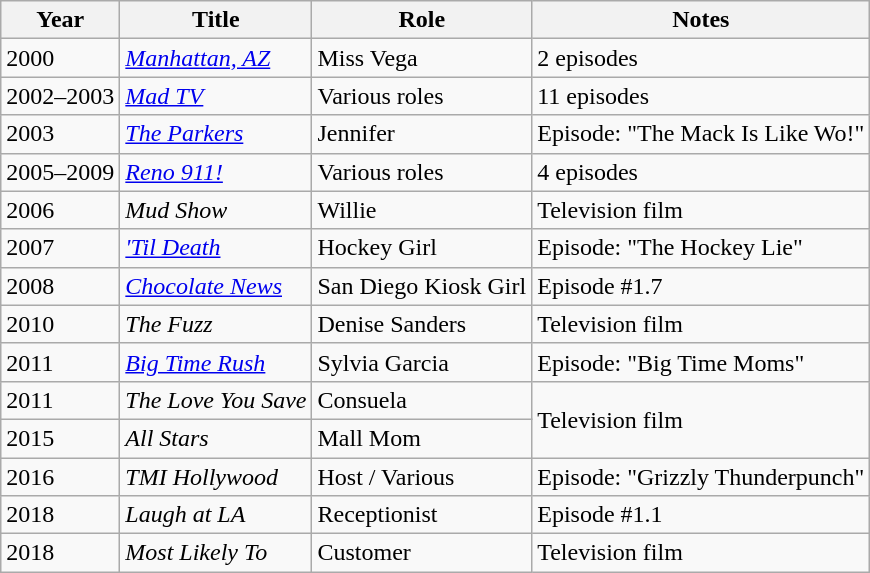<table class="wikitable sortable">
<tr>
<th>Year</th>
<th>Title</th>
<th>Role</th>
<th>Notes</th>
</tr>
<tr>
<td>2000</td>
<td><em><a href='#'>Manhattan, AZ</a></em></td>
<td>Miss Vega</td>
<td>2 episodes</td>
</tr>
<tr>
<td>2002–2003</td>
<td><em><a href='#'>Mad TV</a></em></td>
<td>Various roles</td>
<td>11 episodes</td>
</tr>
<tr>
<td>2003</td>
<td><em><a href='#'>The Parkers</a></em></td>
<td>Jennifer</td>
<td>Episode: "The Mack Is Like Wo!"</td>
</tr>
<tr>
<td>2005–2009</td>
<td><em><a href='#'>Reno 911!</a></em></td>
<td>Various roles</td>
<td>4 episodes</td>
</tr>
<tr>
<td>2006</td>
<td><em>Mud Show</em></td>
<td>Willie</td>
<td>Television film</td>
</tr>
<tr>
<td>2007</td>
<td><em><a href='#'>'Til Death</a></em></td>
<td>Hockey Girl</td>
<td>Episode: "The Hockey Lie"</td>
</tr>
<tr>
<td>2008</td>
<td><em><a href='#'>Chocolate News</a></em></td>
<td>San Diego Kiosk Girl</td>
<td>Episode #1.7</td>
</tr>
<tr>
<td>2010</td>
<td><em>The Fuzz</em></td>
<td>Denise Sanders</td>
<td>Television film</td>
</tr>
<tr>
<td>2011</td>
<td><em><a href='#'>Big Time Rush</a></em></td>
<td>Sylvia Garcia</td>
<td>Episode: "Big Time Moms"</td>
</tr>
<tr>
<td>2011</td>
<td><em>The Love You Save</em></td>
<td>Consuela</td>
<td rowspan="2">Television film</td>
</tr>
<tr>
<td>2015</td>
<td><em>All Stars</em></td>
<td>Mall Mom</td>
</tr>
<tr>
<td>2016</td>
<td><em>TMI Hollywood</em></td>
<td>Host / Various</td>
<td>Episode: "Grizzly Thunderpunch"</td>
</tr>
<tr>
<td>2018</td>
<td><em>Laugh at LA</em></td>
<td>Receptionist</td>
<td>Episode #1.1</td>
</tr>
<tr>
<td>2018</td>
<td><em>Most Likely To</em></td>
<td>Customer</td>
<td>Television film</td>
</tr>
</table>
